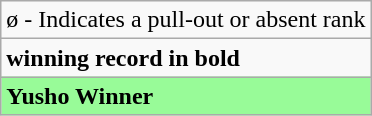<table class="wikitable">
<tr>
<td>ø - Indicates a pull-out or absent rank</td>
</tr>
<tr>
<td><strong>winning record in bold</strong></td>
</tr>
<tr>
<td style="background: PaleGreen;"><strong>Yusho Winner</strong></td>
</tr>
</table>
